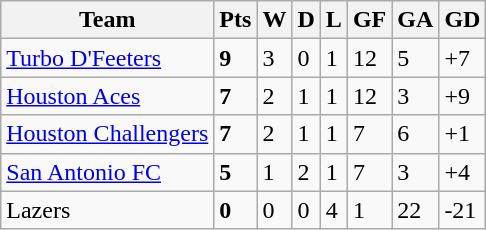<table class="wikitable">
<tr>
<th>Team</th>
<th>Pts</th>
<th>W</th>
<th>D</th>
<th>L</th>
<th>GF</th>
<th>GA</th>
<th>GD</th>
</tr>
<tr>
<td><a href='#'>Turbo D'Feeters</a></td>
<td><strong>9</strong></td>
<td>3</td>
<td>0</td>
<td>1</td>
<td>12</td>
<td>5</td>
<td>+7</td>
</tr>
<tr>
<td><a href='#'>Houston Aces</a></td>
<td><strong>7</strong></td>
<td>2</td>
<td>1</td>
<td>1</td>
<td>12</td>
<td>3</td>
<td>+9</td>
</tr>
<tr>
<td><a href='#'>Houston Challengers</a></td>
<td><strong>7</strong></td>
<td>2</td>
<td>1</td>
<td>1</td>
<td>7</td>
<td>6</td>
<td>+1</td>
</tr>
<tr>
<td><a href='#'>San Antonio FC</a></td>
<td><strong>5</strong></td>
<td>1</td>
<td>2</td>
<td>1</td>
<td>7</td>
<td>3</td>
<td>+4</td>
</tr>
<tr>
<td>Lazers</td>
<td><strong>0</strong></td>
<td>0</td>
<td>0</td>
<td>4</td>
<td>1</td>
<td>22</td>
<td>-21</td>
</tr>
</table>
